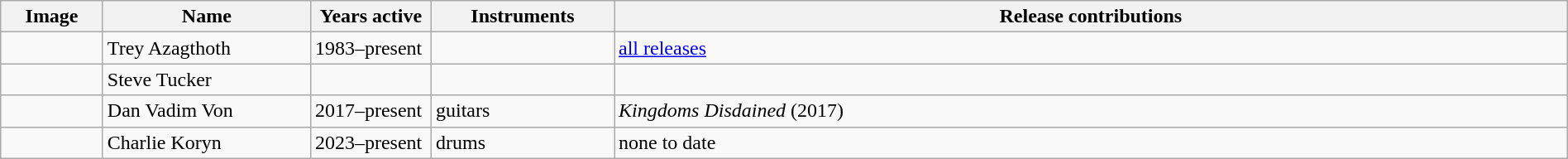<table class="wikitable" border="1" width=100%>
<tr>
<th width="75">Image</th>
<th width="160">Name</th>
<th width="90">Years active</th>
<th width="140">Instruments</th>
<th>Release contributions</th>
</tr>
<tr>
<td></td>
<td>Trey Azagthoth</td>
<td>1983–present</td>
<td></td>
<td><a href='#'>all releases</a></td>
</tr>
<tr>
<td></td>
<td>Steve Tucker</td>
<td></td>
<td></td>
<td></td>
</tr>
<tr>
<td></td>
<td>Dan Vadim Von</td>
<td>2017–present</td>
<td>guitars</td>
<td><em>Kingdoms Disdained</em> (2017)</td>
</tr>
<tr>
<td></td>
<td>Charlie Koryn</td>
<td>2023–present </td>
<td>drums</td>
<td>none to date</td>
</tr>
</table>
